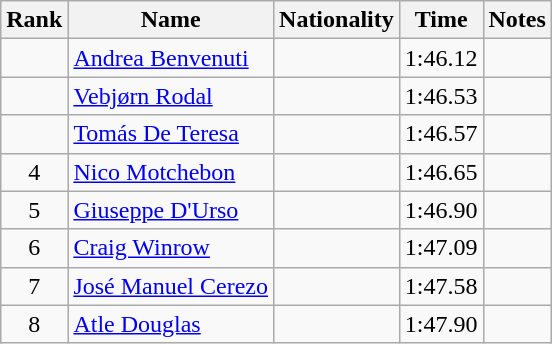<table class="wikitable sortable" style="text-align:center">
<tr>
<th>Rank</th>
<th>Name</th>
<th>Nationality</th>
<th>Time</th>
<th>Notes</th>
</tr>
<tr>
<td></td>
<td align=left><a href='#'>Andrea Benvenuti</a></td>
<td align=left></td>
<td>1:46.12</td>
<td></td>
</tr>
<tr>
<td></td>
<td align=left><a href='#'>Vebjørn Rodal</a></td>
<td align=left></td>
<td>1:46.53</td>
<td></td>
</tr>
<tr>
<td></td>
<td align=left><a href='#'>Tomás De Teresa</a></td>
<td align=left></td>
<td>1:46.57</td>
<td></td>
</tr>
<tr>
<td>4</td>
<td align=left><a href='#'>Nico Motchebon</a></td>
<td align=left></td>
<td>1:46.65</td>
<td></td>
</tr>
<tr>
<td>5</td>
<td align=left><a href='#'>Giuseppe D'Urso</a></td>
<td align=left></td>
<td>1:46.90</td>
<td></td>
</tr>
<tr>
<td>6</td>
<td align=left><a href='#'>Craig Winrow</a></td>
<td align=left></td>
<td>1:47.09</td>
<td></td>
</tr>
<tr>
<td>7</td>
<td align=left><a href='#'>José Manuel Cerezo</a></td>
<td align=left></td>
<td>1:47.58</td>
<td></td>
</tr>
<tr>
<td>8</td>
<td align=left><a href='#'>Atle Douglas</a></td>
<td align=left></td>
<td>1:47.90</td>
<td></td>
</tr>
</table>
